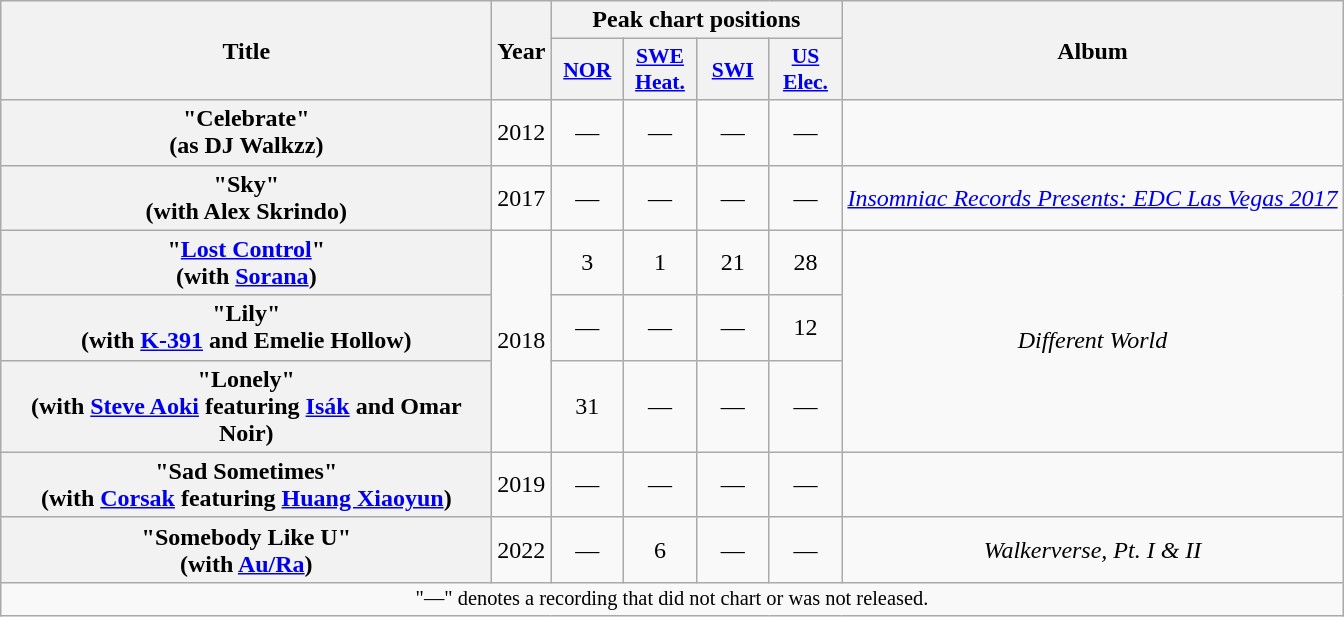<table class="wikitable plainrowheaders" style="text-align:center;" border="1">
<tr>
<th scope="col" rowspan="2" style="width:20em;">Title</th>
<th scope="col" rowspan="2" style="width:1em;">Year</th>
<th scope="col" colspan="4">Peak chart positions</th>
<th scope="col" rowspan="2">Album</th>
</tr>
<tr>
<th scope="col" style="width:2.9em;font-size:90%;"><a href='#'>NOR</a><br></th>
<th scope="col" style="width:2.9em;font-size:90%;"><a href='#'>SWE<br>Heat.</a><br></th>
<th scope="col" style="width:2.9em;font-size:90%;"><a href='#'>SWI</a><br></th>
<th scope="col" style="width:2.9em;font-size:90%;"><a href='#'>US<br>Elec.</a><br></th>
</tr>
<tr>
<th scope="row">"Celebrate"<br><span>(as DJ Walkzz)</span></th>
<td>2012</td>
<td>—</td>
<td>—</td>
<td>—</td>
<td>—</td>
<td></td>
</tr>
<tr>
<th scope="row">"Sky"<br><span>(with Alex Skrindo)</span></th>
<td>2017</td>
<td>—</td>
<td>—</td>
<td>—</td>
<td>—</td>
<td><em><a href='#'>Insomniac Records Presents: EDC Las Vegas 2017</a></em></td>
</tr>
<tr>
<th scope="row">"<a href='#'>Lost Control</a>"<br><span>(with <a href='#'>Sorana</a>)</span></th>
<td scope="col" rowspan="3">2018</td>
<td>3</td>
<td>1</td>
<td>21</td>
<td>28</td>
<td rowspan="3"><em>Different World</em></td>
</tr>
<tr>
<th scope="row">"Lily"<br><span>(with <a href='#'>K-391</a> and Emelie Hollow)</span></th>
<td>—</td>
<td>—</td>
<td>—</td>
<td>12</td>
</tr>
<tr>
<th scope="row">"Lonely"<br><span>(with <a href='#'>Steve Aoki</a> featuring <a href='#'>Isák</a> and Omar Noir)</span></th>
<td>31<br></td>
<td>—</td>
<td>—</td>
<td>—</td>
</tr>
<tr>
<th scope="row">"Sad Sometimes"<br><span>(with <a href='#'>Corsak</a> featuring <a href='#'>Huang Xiaoyun</a>)</span></th>
<td>2019</td>
<td>—</td>
<td>—</td>
<td>—</td>
<td>—</td>
<td></td>
</tr>
<tr>
<th scope="row">"Somebody Like U"<br><span>(with <a href='#'>Au/Ra</a>)</span></th>
<td>2022</td>
<td>—</td>
<td>6<br></td>
<td>—</td>
<td>—</td>
<td><em>Walkerverse, Pt. I & II</em></td>
</tr>
<tr>
<td colspan="7" style="font-size:85%">"—" denotes a recording that did not chart or was not released.</td>
</tr>
</table>
